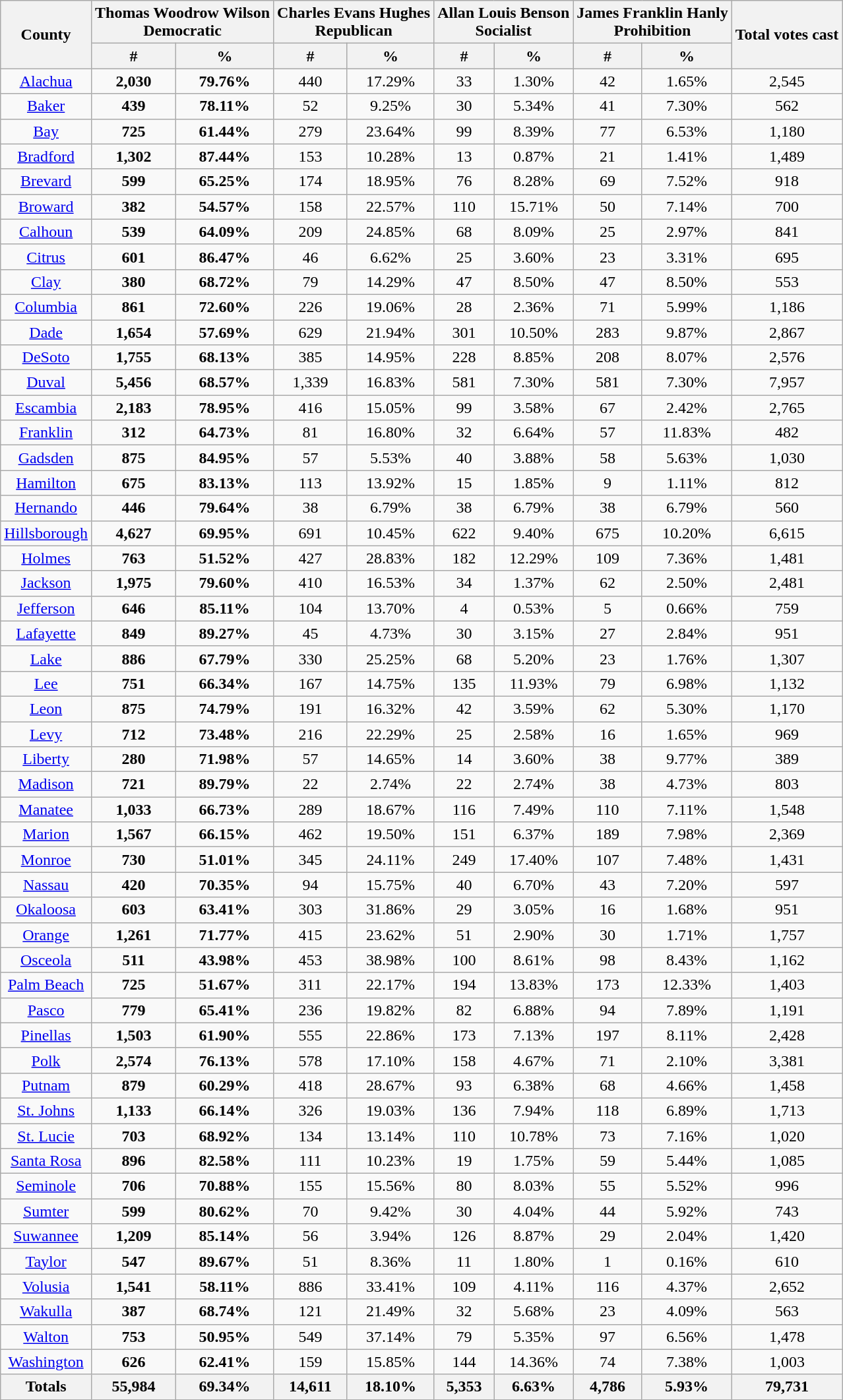<table class="wikitable sortable">
<tr>
<th rowspan="2">County</th>
<th colspan="2">Thomas Woodrow Wilson<br>Democratic</th>
<th colspan="2">Charles Evans Hughes<br>Republican</th>
<th colspan="2">Allan Louis Benson<br>Socialist</th>
<th colspan="2">James Franklin Hanly<br>Prohibition</th>
<th rowspan="2">Total votes cast</th>
</tr>
<tr bgcolor="lightgrey">
<th>#</th>
<th>%</th>
<th>#</th>
<th>%</th>
<th>#</th>
<th>%</th>
<th>#</th>
<th>%</th>
</tr>
<tr style="text-align:center;">
<td><a href='#'>Alachua</a></td>
<td><strong>2,030</strong></td>
<td><strong>79.76%</strong></td>
<td>440</td>
<td>17.29%</td>
<td>33</td>
<td>1.30%</td>
<td>42</td>
<td>1.65%</td>
<td>2,545</td>
</tr>
<tr style="text-align:center;">
<td><a href='#'>Baker</a></td>
<td><strong>439</strong></td>
<td><strong>78.11%</strong></td>
<td>52</td>
<td>9.25%</td>
<td>30</td>
<td>5.34%</td>
<td>41</td>
<td>7.30%</td>
<td>562</td>
</tr>
<tr style="text-align:center;">
<td><a href='#'>Bay</a></td>
<td><strong>725</strong></td>
<td><strong>61.44%</strong></td>
<td>279</td>
<td>23.64%</td>
<td>99</td>
<td>8.39%</td>
<td>77</td>
<td>6.53%</td>
<td>1,180</td>
</tr>
<tr style="text-align:center;">
<td><a href='#'>Bradford</a></td>
<td><strong>1,302</strong></td>
<td><strong>87.44%</strong></td>
<td>153</td>
<td>10.28%</td>
<td>13</td>
<td>0.87%</td>
<td>21</td>
<td>1.41%</td>
<td>1,489</td>
</tr>
<tr style="text-align:center;">
<td><a href='#'>Brevard</a></td>
<td><strong>599</strong></td>
<td><strong>65.25%</strong></td>
<td>174</td>
<td>18.95%</td>
<td>76</td>
<td>8.28%</td>
<td>69</td>
<td>7.52%</td>
<td>918</td>
</tr>
<tr style="text-align:center;">
<td><a href='#'>Broward</a></td>
<td><strong>382</strong></td>
<td><strong>54.57%</strong></td>
<td>158</td>
<td>22.57%</td>
<td>110</td>
<td>15.71%</td>
<td>50</td>
<td>7.14%</td>
<td>700</td>
</tr>
<tr style="text-align:center;">
<td><a href='#'>Calhoun</a></td>
<td><strong>539</strong></td>
<td><strong>64.09%</strong></td>
<td>209</td>
<td>24.85%</td>
<td>68</td>
<td>8.09%</td>
<td>25</td>
<td>2.97%</td>
<td>841</td>
</tr>
<tr style="text-align:center;">
<td><a href='#'>Citrus</a></td>
<td><strong>601</strong></td>
<td><strong>86.47%</strong></td>
<td>46</td>
<td>6.62%</td>
<td>25</td>
<td>3.60%</td>
<td>23</td>
<td>3.31%</td>
<td>695</td>
</tr>
<tr style="text-align:center;">
<td><a href='#'>Clay</a></td>
<td><strong>380</strong></td>
<td><strong>68.72%</strong></td>
<td>79</td>
<td>14.29%</td>
<td>47</td>
<td>8.50%</td>
<td>47</td>
<td>8.50%</td>
<td>553</td>
</tr>
<tr style="text-align:center;">
<td><a href='#'>Columbia</a></td>
<td><strong>861</strong></td>
<td><strong>72.60%</strong></td>
<td>226</td>
<td>19.06%</td>
<td>28</td>
<td>2.36%</td>
<td>71</td>
<td>5.99%</td>
<td>1,186</td>
</tr>
<tr style="text-align:center;">
<td><a href='#'>Dade</a></td>
<td><strong>1,654</strong></td>
<td><strong>57.69%</strong></td>
<td>629</td>
<td>21.94%</td>
<td>301</td>
<td>10.50%</td>
<td>283</td>
<td>9.87%</td>
<td>2,867</td>
</tr>
<tr style="text-align:center;">
<td><a href='#'>DeSoto</a></td>
<td><strong>1,755</strong></td>
<td><strong>68.13%</strong></td>
<td>385</td>
<td>14.95%</td>
<td>228</td>
<td>8.85%</td>
<td>208</td>
<td>8.07%</td>
<td>2,576</td>
</tr>
<tr style="text-align:center;">
<td><a href='#'>Duval</a></td>
<td><strong>5,456</strong></td>
<td><strong>68.57%</strong></td>
<td>1,339</td>
<td>16.83%</td>
<td>581</td>
<td>7.30%</td>
<td>581</td>
<td>7.30%</td>
<td>7,957</td>
</tr>
<tr style="text-align:center;">
<td><a href='#'>Escambia</a></td>
<td><strong>2,183</strong></td>
<td><strong>78.95%</strong></td>
<td>416</td>
<td>15.05%</td>
<td>99</td>
<td>3.58%</td>
<td>67</td>
<td>2.42%</td>
<td>2,765</td>
</tr>
<tr style="text-align:center;">
<td><a href='#'>Franklin</a></td>
<td><strong>312</strong></td>
<td><strong>64.73%</strong></td>
<td>81</td>
<td>16.80%</td>
<td>32</td>
<td>6.64%</td>
<td>57</td>
<td>11.83%</td>
<td>482</td>
</tr>
<tr style="text-align:center;">
<td><a href='#'>Gadsden</a></td>
<td><strong>875</strong></td>
<td><strong>84.95%</strong></td>
<td>57</td>
<td>5.53%</td>
<td>40</td>
<td>3.88%</td>
<td>58</td>
<td>5.63%</td>
<td>1,030</td>
</tr>
<tr style="text-align:center;">
<td><a href='#'>Hamilton</a></td>
<td><strong>675</strong></td>
<td><strong>83.13%</strong></td>
<td>113</td>
<td>13.92%</td>
<td>15</td>
<td>1.85%</td>
<td>9</td>
<td>1.11%</td>
<td>812</td>
</tr>
<tr style="text-align:center;">
<td><a href='#'>Hernando</a></td>
<td><strong>446</strong></td>
<td><strong>79.64%</strong></td>
<td>38</td>
<td>6.79%</td>
<td>38</td>
<td>6.79%</td>
<td>38</td>
<td>6.79%</td>
<td>560</td>
</tr>
<tr style="text-align:center;">
<td><a href='#'>Hillsborough</a></td>
<td><strong>4,627</strong></td>
<td><strong>69.95%</strong></td>
<td>691</td>
<td>10.45%</td>
<td>622</td>
<td>9.40%</td>
<td>675</td>
<td>10.20%</td>
<td>6,615</td>
</tr>
<tr style="text-align:center;">
<td><a href='#'>Holmes</a></td>
<td><strong>763</strong></td>
<td><strong>51.52%</strong></td>
<td>427</td>
<td>28.83%</td>
<td>182</td>
<td>12.29%</td>
<td>109</td>
<td>7.36%</td>
<td>1,481</td>
</tr>
<tr style="text-align:center;">
<td><a href='#'>Jackson</a></td>
<td><strong>1,975</strong></td>
<td><strong>79.60%</strong></td>
<td>410</td>
<td>16.53%</td>
<td>34</td>
<td>1.37%</td>
<td>62</td>
<td>2.50%</td>
<td>2,481</td>
</tr>
<tr style="text-align:center;">
<td><a href='#'>Jefferson</a></td>
<td><strong>646</strong></td>
<td><strong>85.11%</strong></td>
<td>104</td>
<td>13.70%</td>
<td>4</td>
<td>0.53%</td>
<td>5</td>
<td>0.66%</td>
<td>759</td>
</tr>
<tr style="text-align:center;">
<td><a href='#'>Lafayette</a></td>
<td><strong>849</strong></td>
<td><strong>89.27%</strong></td>
<td>45</td>
<td>4.73%</td>
<td>30</td>
<td>3.15%</td>
<td>27</td>
<td>2.84%</td>
<td>951</td>
</tr>
<tr style="text-align:center;">
<td><a href='#'>Lake</a></td>
<td><strong>886</strong></td>
<td><strong>67.79%</strong></td>
<td>330</td>
<td>25.25%</td>
<td>68</td>
<td>5.20%</td>
<td>23</td>
<td>1.76%</td>
<td>1,307</td>
</tr>
<tr style="text-align:center;">
<td><a href='#'>Lee</a></td>
<td><strong>751</strong></td>
<td><strong>66.34%</strong></td>
<td>167</td>
<td>14.75%</td>
<td>135</td>
<td>11.93%</td>
<td>79</td>
<td>6.98%</td>
<td>1,132</td>
</tr>
<tr style="text-align:center;">
<td><a href='#'>Leon</a></td>
<td><strong>875</strong></td>
<td><strong>74.79%</strong></td>
<td>191</td>
<td>16.32%</td>
<td>42</td>
<td>3.59%</td>
<td>62</td>
<td>5.30%</td>
<td>1,170</td>
</tr>
<tr style="text-align:center;">
<td><a href='#'>Levy</a></td>
<td><strong>712</strong></td>
<td><strong>73.48%</strong></td>
<td>216</td>
<td>22.29%</td>
<td>25</td>
<td>2.58%</td>
<td>16</td>
<td>1.65%</td>
<td>969</td>
</tr>
<tr style="text-align:center;">
<td><a href='#'>Liberty</a></td>
<td><strong>280</strong></td>
<td><strong>71.98%</strong></td>
<td>57</td>
<td>14.65%</td>
<td>14</td>
<td>3.60%</td>
<td>38</td>
<td>9.77%</td>
<td>389</td>
</tr>
<tr style="text-align:center;">
<td><a href='#'>Madison</a></td>
<td><strong>721</strong></td>
<td><strong>89.79%</strong></td>
<td>22</td>
<td>2.74%</td>
<td>22</td>
<td>2.74%</td>
<td>38</td>
<td>4.73%</td>
<td>803</td>
</tr>
<tr style="text-align:center;">
<td><a href='#'>Manatee</a></td>
<td><strong>1,033</strong></td>
<td><strong>66.73%</strong></td>
<td>289</td>
<td>18.67%</td>
<td>116</td>
<td>7.49%</td>
<td>110</td>
<td>7.11%</td>
<td>1,548</td>
</tr>
<tr style="text-align:center;">
<td><a href='#'>Marion</a></td>
<td><strong>1,567</strong></td>
<td><strong>66.15%</strong></td>
<td>462</td>
<td>19.50%</td>
<td>151</td>
<td>6.37%</td>
<td>189</td>
<td>7.98%</td>
<td>2,369</td>
</tr>
<tr style="text-align:center;">
<td><a href='#'>Monroe</a></td>
<td><strong>730</strong></td>
<td><strong>51.01%</strong></td>
<td>345</td>
<td>24.11%</td>
<td>249</td>
<td>17.40%</td>
<td>107</td>
<td>7.48%</td>
<td>1,431</td>
</tr>
<tr style="text-align:center;">
<td><a href='#'>Nassau</a></td>
<td><strong>420</strong></td>
<td><strong>70.35%</strong></td>
<td>94</td>
<td>15.75%</td>
<td>40</td>
<td>6.70%</td>
<td>43</td>
<td>7.20%</td>
<td>597</td>
</tr>
<tr style="text-align:center;">
<td><a href='#'>Okaloosa</a></td>
<td><strong>603</strong></td>
<td><strong>63.41%</strong></td>
<td>303</td>
<td>31.86%</td>
<td>29</td>
<td>3.05%</td>
<td>16</td>
<td>1.68%</td>
<td>951</td>
</tr>
<tr style="text-align:center;">
<td><a href='#'>Orange</a></td>
<td><strong>1,261</strong></td>
<td><strong>71.77%</strong></td>
<td>415</td>
<td>23.62%</td>
<td>51</td>
<td>2.90%</td>
<td>30</td>
<td>1.71%</td>
<td>1,757</td>
</tr>
<tr style="text-align:center;">
<td><a href='#'>Osceola</a></td>
<td><strong>511</strong></td>
<td><strong>43.98%</strong></td>
<td>453</td>
<td>38.98%</td>
<td>100</td>
<td>8.61%</td>
<td>98</td>
<td>8.43%</td>
<td>1,162</td>
</tr>
<tr style="text-align:center;">
<td><a href='#'>Palm Beach</a></td>
<td><strong>725</strong></td>
<td><strong>51.67%</strong></td>
<td>311</td>
<td>22.17%</td>
<td>194</td>
<td>13.83%</td>
<td>173</td>
<td>12.33%</td>
<td>1,403</td>
</tr>
<tr style="text-align:center;">
<td><a href='#'>Pasco</a></td>
<td><strong>779</strong></td>
<td><strong>65.41%</strong></td>
<td>236</td>
<td>19.82%</td>
<td>82</td>
<td>6.88%</td>
<td>94</td>
<td>7.89%</td>
<td>1,191</td>
</tr>
<tr style="text-align:center;">
<td><a href='#'>Pinellas</a></td>
<td><strong>1,503</strong></td>
<td><strong>61.90%</strong></td>
<td>555</td>
<td>22.86%</td>
<td>173</td>
<td>7.13%</td>
<td>197</td>
<td>8.11%</td>
<td>2,428</td>
</tr>
<tr style="text-align:center;">
<td><a href='#'>Polk</a></td>
<td><strong>2,574</strong></td>
<td><strong>76.13%</strong></td>
<td>578</td>
<td>17.10%</td>
<td>158</td>
<td>4.67%</td>
<td>71</td>
<td>2.10%</td>
<td>3,381</td>
</tr>
<tr style="text-align:center;">
<td><a href='#'>Putnam</a></td>
<td><strong>879</strong></td>
<td><strong>60.29%</strong></td>
<td>418</td>
<td>28.67%</td>
<td>93</td>
<td>6.38%</td>
<td>68</td>
<td>4.66%</td>
<td>1,458</td>
</tr>
<tr style="text-align:center;">
<td><a href='#'>St. Johns</a></td>
<td><strong>1,133</strong></td>
<td><strong>66.14%</strong></td>
<td>326</td>
<td>19.03%</td>
<td>136</td>
<td>7.94%</td>
<td>118</td>
<td>6.89%</td>
<td>1,713</td>
</tr>
<tr style="text-align:center;">
<td><a href='#'>St. Lucie</a></td>
<td><strong>703</strong></td>
<td><strong>68.92%</strong></td>
<td>134</td>
<td>13.14%</td>
<td>110</td>
<td>10.78%</td>
<td>73</td>
<td>7.16%</td>
<td>1,020</td>
</tr>
<tr style="text-align:center;">
<td><a href='#'>Santa Rosa</a></td>
<td><strong>896</strong></td>
<td><strong>82.58%</strong></td>
<td>111</td>
<td>10.23%</td>
<td>19</td>
<td>1.75%</td>
<td>59</td>
<td>5.44%</td>
<td>1,085</td>
</tr>
<tr style="text-align:center;">
<td><a href='#'>Seminole</a></td>
<td><strong>706</strong></td>
<td><strong>70.88%</strong></td>
<td>155</td>
<td>15.56%</td>
<td>80</td>
<td>8.03%</td>
<td>55</td>
<td>5.52%</td>
<td>996</td>
</tr>
<tr style="text-align:center;">
<td><a href='#'>Sumter</a></td>
<td><strong>599</strong></td>
<td><strong>80.62%</strong></td>
<td>70</td>
<td>9.42%</td>
<td>30</td>
<td>4.04%</td>
<td>44</td>
<td>5.92%</td>
<td>743</td>
</tr>
<tr style="text-align:center;">
<td><a href='#'>Suwannee</a></td>
<td><strong>1,209</strong></td>
<td><strong>85.14%</strong></td>
<td>56</td>
<td>3.94%</td>
<td>126</td>
<td>8.87%</td>
<td>29</td>
<td>2.04%</td>
<td>1,420</td>
</tr>
<tr style="text-align:center;">
<td><a href='#'>Taylor</a></td>
<td><strong>547</strong></td>
<td><strong>89.67%</strong></td>
<td>51</td>
<td>8.36%</td>
<td>11</td>
<td>1.80%</td>
<td>1</td>
<td>0.16%</td>
<td>610</td>
</tr>
<tr style="text-align:center;">
<td><a href='#'>Volusia</a></td>
<td><strong>1,541</strong></td>
<td><strong>58.11%</strong></td>
<td>886</td>
<td>33.41%</td>
<td>109</td>
<td>4.11%</td>
<td>116</td>
<td>4.37%</td>
<td>2,652</td>
</tr>
<tr style="text-align:center;">
<td><a href='#'>Wakulla</a></td>
<td><strong>387</strong></td>
<td><strong>68.74%</strong></td>
<td>121</td>
<td>21.49%</td>
<td>32</td>
<td>5.68%</td>
<td>23</td>
<td>4.09%</td>
<td>563</td>
</tr>
<tr style="text-align:center;">
<td><a href='#'>Walton</a></td>
<td><strong>753</strong></td>
<td><strong>50.95%</strong></td>
<td>549</td>
<td>37.14%</td>
<td>79</td>
<td>5.35%</td>
<td>97</td>
<td>6.56%</td>
<td>1,478</td>
</tr>
<tr style="text-align:center;">
<td><a href='#'>Washington</a></td>
<td><strong>626</strong></td>
<td><strong>62.41%</strong></td>
<td>159</td>
<td>15.85%</td>
<td>144</td>
<td>14.36%</td>
<td>74</td>
<td>7.38%</td>
<td>1,003</td>
</tr>
<tr style="text-align:center;">
<th>Totals</th>
<th>55,984</th>
<th>69.34%</th>
<th>14,611</th>
<th>18.10%</th>
<th>5,353</th>
<th>6.63%</th>
<th>4,786</th>
<th>5.93%</th>
<th>79,731</th>
</tr>
</table>
